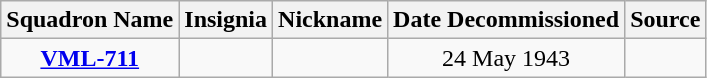<table class="wikitable" style="text-align:center;">
<tr>
<th>Squadron Name</th>
<th>Insignia</th>
<th>Nickname</th>
<th>Date Decommissioned</th>
<th>Source</th>
</tr>
<tr>
<td><strong><a href='#'>VML-711</a></strong></td>
<td></td>
<td></td>
<td>24 May 1943</td>
<td></td>
</tr>
</table>
